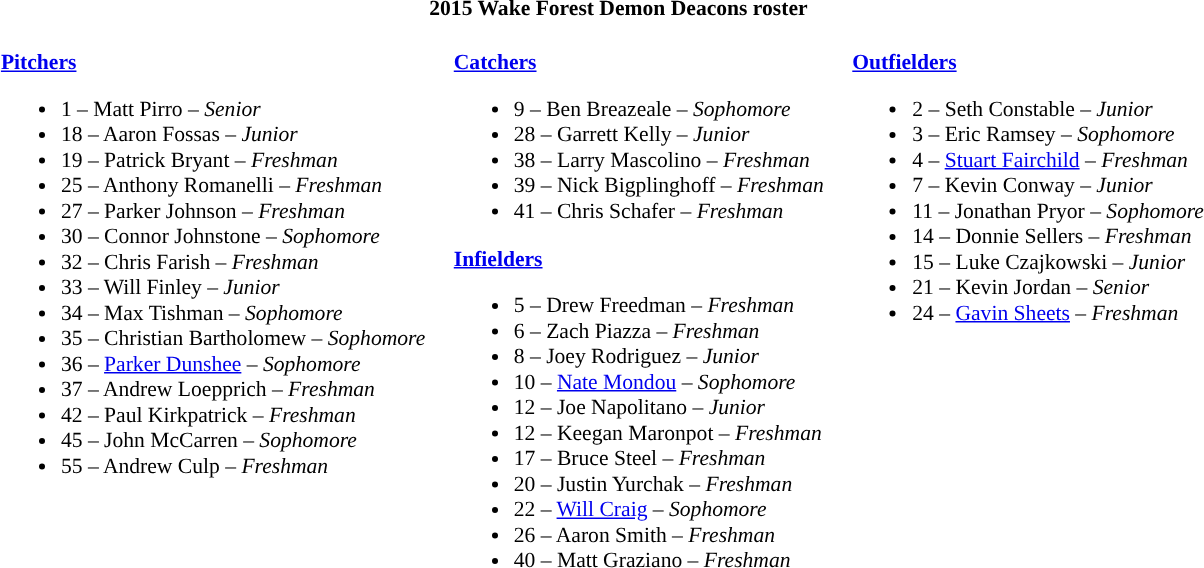<table class="toccolours" style="border-collapse:collapse; font-size:90%;">
<tr>
<th colspan=9>2015 Wake Forest Demon Deacons roster</th>
</tr>
<tr>
<td width="03"> </td>
<td valign="top"><br><strong><a href='#'>Pitchers</a></strong><ul><li>1 – Matt Pirro – <em>Senior</em></li><li>18 – Aaron Fossas – <em> Junior</em></li><li>19 – Patrick Bryant – <em>Freshman</em></li><li>25 – Anthony Romanelli – <em>Freshman</em></li><li>27 – Parker Johnson – <em> Freshman</em></li><li>30 – Connor Johnstone – <em>Sophomore</em></li><li>32 – Chris Farish – <em> Freshman</em></li><li>33 – Will Finley – <em> Junior</em></li><li>34 – Max Tishman – <em> Sophomore</em></li><li>35 – Christian Bartholomew – <em> Sophomore</em></li><li>36 – <a href='#'>Parker Dunshee</a> – <em>Sophomore</em></li><li>37 – Andrew Loepprich – <em>Freshman</em></li><li>42 – Paul Kirkpatrick – <em>Freshman</em></li><li>45 – John McCarren – <em>Sophomore</em></li><li>55 – Andrew Culp – <em> Freshman</em></li></ul></td>
<td width="15"> </td>
<td valign="top"><br><strong><a href='#'>Catchers</a></strong><ul><li>9 – Ben Breazeale – <em>Sophomore</em></li><li>28 – Garrett Kelly – <em>Junior</em></li><li>38 – Larry Mascolino – <em> Freshman</em></li><li>39 – Nick Bigplinghoff – <em> Freshman</em></li><li>41 – Chris Schafer – <em>Freshman</em></li></ul><strong><a href='#'>Infielders</a></strong><ul><li>5 – Drew Freedman – <em>Freshman</em></li><li>6 – Zach Piazza – <em> Freshman</em></li><li>8 – Joey Rodriguez – <em>Junior</em></li><li>10 – <a href='#'>Nate Mondou</a> – <em>Sophomore</em></li><li>12 – Joe Napolitano – <em> Junior</em></li><li>12 – Keegan Maronpot – <em>Freshman</em></li><li>17 – Bruce Steel – <em>Freshman</em></li><li>20 – Justin Yurchak – <em>Freshman</em></li><li>22 – <a href='#'>Will Craig</a> – <em>Sophomore</em></li><li>26 – Aaron Smith – <em> Freshman</em></li><li>40 – Matt Graziano – <em>Freshman</em></li></ul></td>
<td width="15"> </td>
<td valign="top"><br><strong><a href='#'>Outfielders</a></strong><ul><li>2 – Seth Constable – <em> Junior</em></li><li>3 – Eric Ramsey – <em> Sophomore</em></li><li>4 – <a href='#'>Stuart Fairchild</a> – <em>Freshman</em></li><li>7 – Kevin Conway – <em> Junior</em></li><li>11 – Jonathan Pryor – <em>Sophomore</em></li><li>14 – Donnie Sellers – <em>Freshman</em></li><li>15 – Luke Czajkowski – <em>Junior</em></li><li>21 – Kevin Jordan – <em> Senior</em></li><li>24 – <a href='#'>Gavin Sheets</a> – <em>Freshman</em></li></ul></td>
<td width="25"> </td>
</tr>
</table>
